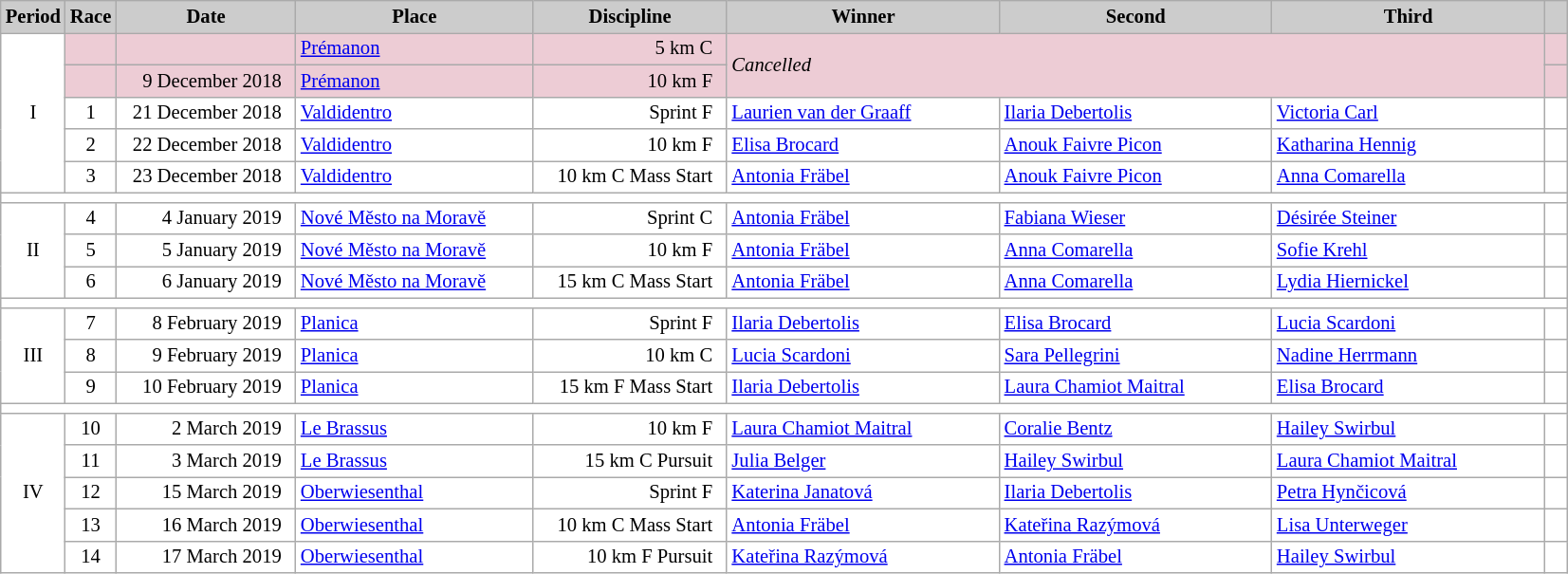<table class="wikitable plainrowheaders" style="background:#fff; font-size:86%; line-height:16px; border:grey solid 1px; border-collapse:collapse;">
<tr style="background:#ccc; text-align:center;">
<th scope="col" style="background:#ccc; width=20 px;">Period</th>
<th scope="col" style="background:#ccc; width=30 px;">Race</th>
<th scope="col" style="background:#ccc; width:120px;">Date</th>
<th scope="col" style="background:#ccc; width:160px;">Place</th>
<th scope="col" style="background:#ccc; width:130px;">Discipline</th>
<th scope="col" style="background:#ccc; width:185px;">Winner</th>
<th scope="col" style="background:#ccc; width:185px;">Second</th>
<th scope="col" style="background:#ccc; width:185px;">Third</th>
<th scope="col" style="background:#ccc; width:10px;"></th>
</tr>
<tr>
<td rowspan=5 align=center>I</td>
<td bgcolor="EDCCD5" align=center></td>
<td bgcolor="EDCCD5" align=right>  </td>
<td bgcolor="EDCCD5"> <a href='#'>Prémanon</a></td>
<td bgcolor="EDCCD5" align=right>5 km C  </td>
<td bgcolor="EDCCD5" rowspan=2 colspan=3><em>Cancelled</em></td>
<td bgcolor="EDCCD5"></td>
</tr>
<tr bgcolor="EDCCD5">
<td align=center></td>
<td align=right>9 December 2018  </td>
<td> <a href='#'>Prémanon</a></td>
<td align=right>10 km F  </td>
<td></td>
</tr>
<tr>
<td align=center>1</td>
<td align=right>21 December 2018  </td>
<td> <a href='#'>Valdidentro</a></td>
<td align=right>Sprint F  </td>
<td> <a href='#'>Laurien van der Graaff</a></td>
<td> <a href='#'>Ilaria Debertolis</a></td>
<td> <a href='#'>Victoria Carl</a></td>
<td></td>
</tr>
<tr>
<td align=center>2</td>
<td align=right>22 December 2018  </td>
<td> <a href='#'>Valdidentro</a></td>
<td align=right>10 km F  </td>
<td> <a href='#'>Elisa Brocard</a></td>
<td> <a href='#'>Anouk Faivre Picon</a></td>
<td> <a href='#'>Katharina Hennig</a></td>
<td></td>
</tr>
<tr>
<td align=center>3</td>
<td align=right>23 December 2018  </td>
<td> <a href='#'>Valdidentro</a></td>
<td align=right>10 km C Mass Start  </td>
<td> <a href='#'>Antonia Fräbel</a></td>
<td> <a href='#'>Anouk Faivre Picon</a></td>
<td> <a href='#'>Anna Comarella</a></td>
<td></td>
</tr>
<tr>
<td colspan=9></td>
</tr>
<tr>
<td rowspan=3 align=center>II</td>
<td align=center>4</td>
<td align=right>4 January 2019  </td>
<td> <a href='#'>Nové Město na Moravě</a></td>
<td align=right>Sprint C  </td>
<td> <a href='#'>Antonia Fräbel</a></td>
<td> <a href='#'>Fabiana Wieser</a></td>
<td> <a href='#'>Désirée Steiner</a></td>
<td></td>
</tr>
<tr>
<td align=center>5</td>
<td align=right>5 January 2019  </td>
<td> <a href='#'>Nové Město na Moravě</a></td>
<td align=right>10 km F  </td>
<td> <a href='#'>Antonia Fräbel</a></td>
<td> <a href='#'>Anna Comarella</a></td>
<td> <a href='#'>Sofie Krehl</a></td>
<td></td>
</tr>
<tr>
<td align=center>6</td>
<td align=right>6 January 2019  </td>
<td> <a href='#'>Nové Město na Moravě</a></td>
<td align=right>15 km C Mass Start  </td>
<td> <a href='#'>Antonia Fräbel</a></td>
<td> <a href='#'>Anna Comarella</a></td>
<td> <a href='#'>Lydia Hiernickel</a></td>
<td></td>
</tr>
<tr>
<td colspan=9></td>
</tr>
<tr>
<td rowspan=3 align=center>III</td>
<td align=center>7</td>
<td align=right>8 February 2019  </td>
<td> <a href='#'>Planica</a></td>
<td align=right>Sprint F  </td>
<td> <a href='#'>Ilaria Debertolis</a></td>
<td> <a href='#'>Elisa Brocard</a></td>
<td> <a href='#'>Lucia Scardoni</a></td>
<td></td>
</tr>
<tr>
<td align=center>8</td>
<td align=right>9 February 2019  </td>
<td> <a href='#'>Planica</a></td>
<td align=right>10 km C  </td>
<td> <a href='#'>Lucia Scardoni</a></td>
<td> <a href='#'>Sara Pellegrini</a></td>
<td> <a href='#'>Nadine Herrmann</a></td>
<td></td>
</tr>
<tr>
<td align=center>9</td>
<td align=right>10 February 2019  </td>
<td> <a href='#'>Planica</a></td>
<td align=right>15 km F Mass Start  </td>
<td> <a href='#'>Ilaria Debertolis</a></td>
<td> <a href='#'>Laura Chamiot Maitral</a></td>
<td> <a href='#'>Elisa Brocard</a></td>
<td></td>
</tr>
<tr>
<td colspan=9></td>
</tr>
<tr>
<td rowspan=5 align=center>IV</td>
<td align=center>10</td>
<td align=right>2 March 2019  </td>
<td> <a href='#'>Le Brassus</a></td>
<td align=right>10 km F  </td>
<td> <a href='#'>Laura Chamiot Maitral</a></td>
<td> <a href='#'>Coralie Bentz</a></td>
<td> <a href='#'>Hailey Swirbul</a></td>
<td></td>
</tr>
<tr>
<td align=center>11</td>
<td align=right>3 March 2019  </td>
<td> <a href='#'>Le Brassus</a></td>
<td align=right>15 km C Pursuit  </td>
<td> <a href='#'>Julia Belger</a></td>
<td> <a href='#'>Hailey Swirbul</a></td>
<td> <a href='#'>Laura Chamiot Maitral</a></td>
<td></td>
</tr>
<tr>
<td align=center>12</td>
<td align=right>15 March 2019  </td>
<td> <a href='#'>Oberwiesenthal</a></td>
<td align=right>Sprint F  </td>
<td> <a href='#'>Katerina Janatová</a></td>
<td> <a href='#'>Ilaria Debertolis</a></td>
<td> <a href='#'>Petra Hynčicová</a></td>
<td></td>
</tr>
<tr>
<td align=center>13</td>
<td align=right>16 March 2019  </td>
<td> <a href='#'>Oberwiesenthal</a></td>
<td align=right>10 km C Mass Start  </td>
<td> <a href='#'>Antonia Fräbel</a></td>
<td> <a href='#'>Kateřina Razýmová</a></td>
<td> <a href='#'>Lisa Unterweger</a></td>
<td></td>
</tr>
<tr>
<td align=center>14</td>
<td align=right>17 March 2019  </td>
<td> <a href='#'>Oberwiesenthal</a></td>
<td align=right>10 km F Pursuit  </td>
<td> <a href='#'>Kateřina Razýmová</a></td>
<td> <a href='#'>Antonia Fräbel</a></td>
<td> <a href='#'>Hailey Swirbul</a></td>
<td></td>
</tr>
</table>
